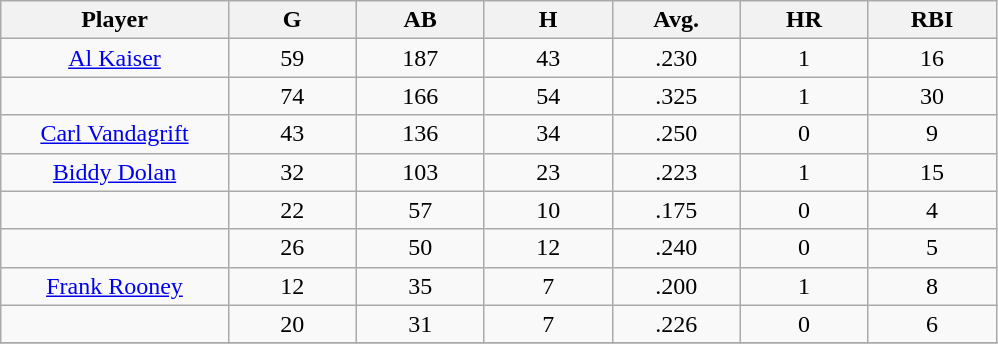<table class="wikitable sortable">
<tr>
<th bgcolor="#DDDDFF" width="16%">Player</th>
<th bgcolor="#DDDDFF" width="9%">G</th>
<th bgcolor="#DDDDFF" width="9%">AB</th>
<th bgcolor="#DDDDFF" width="9%">H</th>
<th bgcolor="#DDDDFF" width="9%">Avg.</th>
<th bgcolor="#DDDDFF" width="9%">HR</th>
<th bgcolor="#DDDDFF" width="9%">RBI</th>
</tr>
<tr align="center">
<td><a href='#'>Al Kaiser</a></td>
<td>59</td>
<td>187</td>
<td>43</td>
<td>.230</td>
<td>1</td>
<td>16</td>
</tr>
<tr align="center">
<td></td>
<td>74</td>
<td>166</td>
<td>54</td>
<td>.325</td>
<td>1</td>
<td>30</td>
</tr>
<tr align="center">
<td><a href='#'>Carl Vandagrift</a></td>
<td>43</td>
<td>136</td>
<td>34</td>
<td>.250</td>
<td>0</td>
<td>9</td>
</tr>
<tr align="center">
<td><a href='#'>Biddy Dolan</a></td>
<td>32</td>
<td>103</td>
<td>23</td>
<td>.223</td>
<td>1</td>
<td>15</td>
</tr>
<tr align="center">
<td></td>
<td>22</td>
<td>57</td>
<td>10</td>
<td>.175</td>
<td>0</td>
<td>4</td>
</tr>
<tr align="center">
<td></td>
<td>26</td>
<td>50</td>
<td>12</td>
<td>.240</td>
<td>0</td>
<td>5</td>
</tr>
<tr align="center">
<td><a href='#'>Frank Rooney</a></td>
<td>12</td>
<td>35</td>
<td>7</td>
<td>.200</td>
<td>1</td>
<td>8</td>
</tr>
<tr align="center">
<td></td>
<td>20</td>
<td>31</td>
<td>7</td>
<td>.226</td>
<td>0</td>
<td>6</td>
</tr>
<tr align="center">
</tr>
</table>
